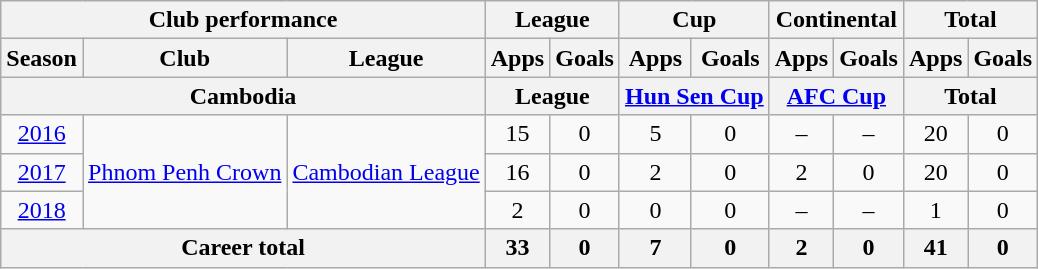<table class="wikitable" style="text-align:center">
<tr>
<th colspan=3>Club performance</th>
<th colspan=2>League</th>
<th colspan=2>Cup</th>
<th colspan=2>Continental</th>
<th colspan=2>Total</th>
</tr>
<tr>
<th>Season</th>
<th>Club</th>
<th>League</th>
<th>Apps</th>
<th>Goals</th>
<th>Apps</th>
<th>Goals</th>
<th>Apps</th>
<th>Goals</th>
<th>Apps</th>
<th>Goals</th>
</tr>
<tr>
<th colspan=3>Cambodia</th>
<th colspan=2>League</th>
<th colspan=2><a href='#'>Hun Sen Cup</a></th>
<th colspan=2><a href='#'>AFC Cup</a></th>
<th colspan=2>Total</th>
</tr>
<tr>
<td><a href='#'>2016</a></td>
<td rowspan="3"><a href='#'>Phnom Penh Crown</a></td>
<td rowspan="3"><a href='#'>Cambodian League</a></td>
<td>15</td>
<td>0</td>
<td>5</td>
<td>0</td>
<td>–</td>
<td>–</td>
<td>20</td>
<td>0</td>
</tr>
<tr>
<td><a href='#'>2017</a></td>
<td>16</td>
<td>0</td>
<td>2</td>
<td>0</td>
<td>2</td>
<td>0</td>
<td>20</td>
<td>0</td>
</tr>
<tr>
<td><a href='#'>2018</a></td>
<td>2</td>
<td>0</td>
<td>0</td>
<td>0</td>
<td>–</td>
<td>–</td>
<td>1</td>
<td>0</td>
</tr>
<tr>
<th colspan=3>Career total</th>
<th>33</th>
<th>0</th>
<th>7</th>
<th>0</th>
<th>2</th>
<th>0</th>
<th>41</th>
<th>0</th>
</tr>
</table>
